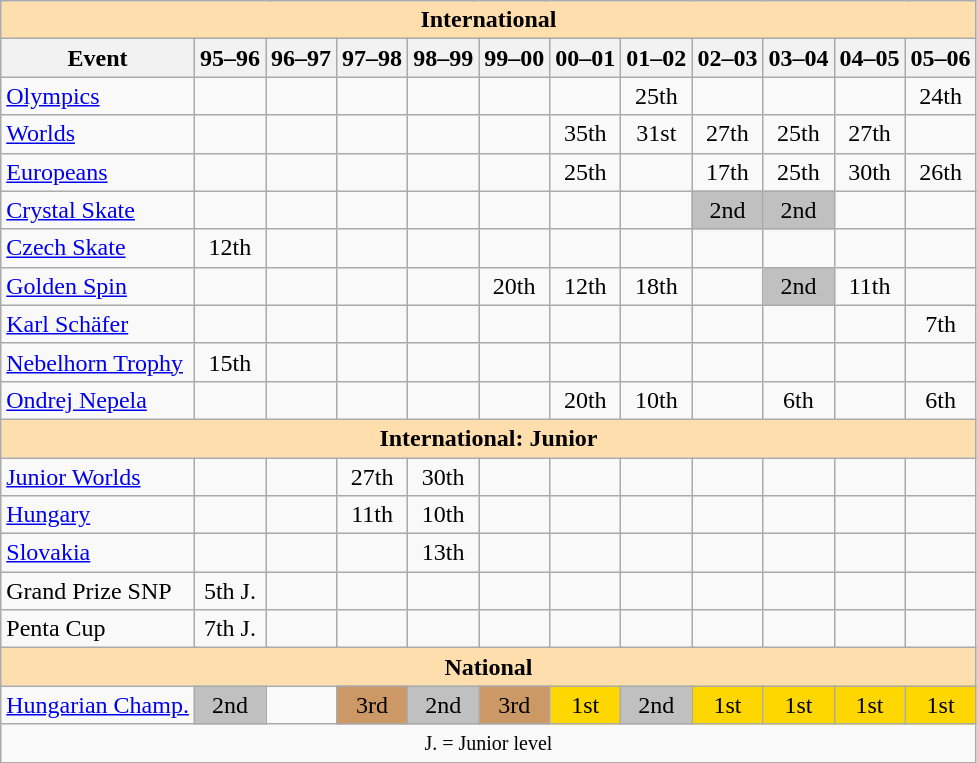<table class="wikitable" style="text-align:center">
<tr>
<th style="background-color: #ffdead; " colspan=12 align=center>International</th>
</tr>
<tr>
<th>Event</th>
<th>95–96</th>
<th>96–97</th>
<th>97–98</th>
<th>98–99</th>
<th>99–00</th>
<th>00–01</th>
<th>01–02</th>
<th>02–03</th>
<th>03–04</th>
<th>04–05</th>
<th>05–06</th>
</tr>
<tr>
<td align=left><a href='#'>Olympics</a></td>
<td></td>
<td></td>
<td></td>
<td></td>
<td></td>
<td></td>
<td>25th</td>
<td></td>
<td></td>
<td></td>
<td>24th</td>
</tr>
<tr>
<td align=left><a href='#'>Worlds</a></td>
<td></td>
<td></td>
<td></td>
<td></td>
<td></td>
<td>35th</td>
<td>31st</td>
<td>27th</td>
<td>25th</td>
<td>27th</td>
<td></td>
</tr>
<tr>
<td align=left><a href='#'>Europeans</a></td>
<td></td>
<td></td>
<td></td>
<td></td>
<td></td>
<td>25th</td>
<td></td>
<td>17th</td>
<td>25th</td>
<td>30th</td>
<td>26th</td>
</tr>
<tr>
<td align=left><a href='#'>Crystal Skate</a></td>
<td></td>
<td></td>
<td></td>
<td></td>
<td></td>
<td></td>
<td></td>
<td bgcolor=silver>2nd</td>
<td bgcolor=silver>2nd</td>
<td></td>
<td></td>
</tr>
<tr>
<td align=left><a href='#'>Czech Skate</a></td>
<td>12th</td>
<td></td>
<td></td>
<td></td>
<td></td>
<td></td>
<td></td>
<td></td>
<td></td>
<td></td>
<td></td>
</tr>
<tr>
<td align=left><a href='#'>Golden Spin</a></td>
<td></td>
<td></td>
<td></td>
<td></td>
<td>20th</td>
<td>12th</td>
<td>18th</td>
<td></td>
<td bgcolor=silver>2nd</td>
<td>11th</td>
<td></td>
</tr>
<tr>
<td align=left><a href='#'>Karl Schäfer</a></td>
<td></td>
<td></td>
<td></td>
<td></td>
<td></td>
<td></td>
<td></td>
<td></td>
<td></td>
<td></td>
<td>7th</td>
</tr>
<tr>
<td align=left><a href='#'>Nebelhorn Trophy</a></td>
<td>15th</td>
<td></td>
<td></td>
<td></td>
<td></td>
<td></td>
<td></td>
<td></td>
<td></td>
<td></td>
<td></td>
</tr>
<tr>
<td align=left><a href='#'>Ondrej Nepela</a></td>
<td></td>
<td></td>
<td></td>
<td></td>
<td></td>
<td>20th</td>
<td>10th</td>
<td></td>
<td>6th</td>
<td></td>
<td>6th</td>
</tr>
<tr>
<th style="background-color: #ffdead; " colspan=12 align=center>International: Junior</th>
</tr>
<tr>
<td align=left><a href='#'>Junior Worlds</a></td>
<td></td>
<td></td>
<td>27th</td>
<td>30th</td>
<td></td>
<td></td>
<td></td>
<td></td>
<td></td>
<td></td>
<td></td>
</tr>
<tr>
<td align=left> <a href='#'>Hungary</a></td>
<td></td>
<td></td>
<td>11th</td>
<td>10th</td>
<td></td>
<td></td>
<td></td>
<td></td>
<td></td>
<td></td>
<td></td>
</tr>
<tr>
<td align=left> <a href='#'>Slovakia</a></td>
<td></td>
<td></td>
<td></td>
<td>13th</td>
<td></td>
<td></td>
<td></td>
<td></td>
<td></td>
<td></td>
<td></td>
</tr>
<tr>
<td align=left>Grand Prize SNP</td>
<td>5th J.</td>
<td></td>
<td></td>
<td></td>
<td></td>
<td></td>
<td></td>
<td></td>
<td></td>
<td></td>
<td></td>
</tr>
<tr>
<td align=left>Penta Cup</td>
<td>7th J.</td>
<td></td>
<td></td>
<td></td>
<td></td>
<td></td>
<td></td>
<td></td>
<td></td>
<td></td>
<td></td>
</tr>
<tr>
<th style="background-color: #ffdead; " colspan=12 align=center>National</th>
</tr>
<tr>
<td align=left><a href='#'>Hungarian Champ.</a></td>
<td bgcolor=silver>2nd</td>
<td></td>
<td bgcolor=cc9966>3rd</td>
<td bgcolor=silver>2nd</td>
<td bgcolor=cc9966>3rd</td>
<td bgcolor=gold>1st</td>
<td bgcolor=silver>2nd</td>
<td bgcolor=gold>1st</td>
<td bgcolor=gold>1st</td>
<td bgcolor=gold>1st</td>
<td bgcolor=gold>1st</td>
</tr>
<tr>
<td colspan=12 align=center><small> J. = Junior level </small></td>
</tr>
</table>
